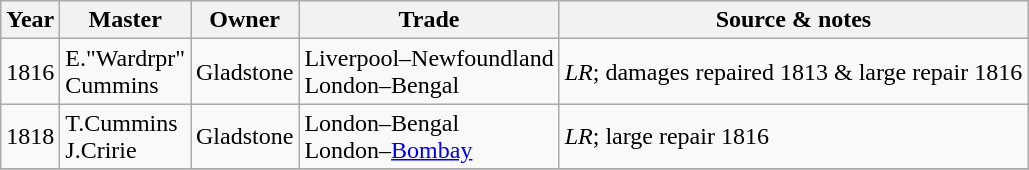<table class=" wikitable">
<tr>
<th>Year</th>
<th>Master</th>
<th>Owner</th>
<th>Trade</th>
<th>Source & notes</th>
</tr>
<tr>
<td>1816</td>
<td>E."Wardrpr"<br>Cummins</td>
<td>Gladstone</td>
<td>Liverpool–Newfoundland<br>London–Bengal</td>
<td><em>LR</em>; damages repaired 1813 & large repair 1816</td>
</tr>
<tr>
<td>1818</td>
<td>T.Cummins<br>J.Cririe</td>
<td>Gladstone</td>
<td>London–Bengal<br>London–<a href='#'>Bombay</a></td>
<td><em>LR</em>; large repair 1816</td>
</tr>
<tr>
</tr>
</table>
